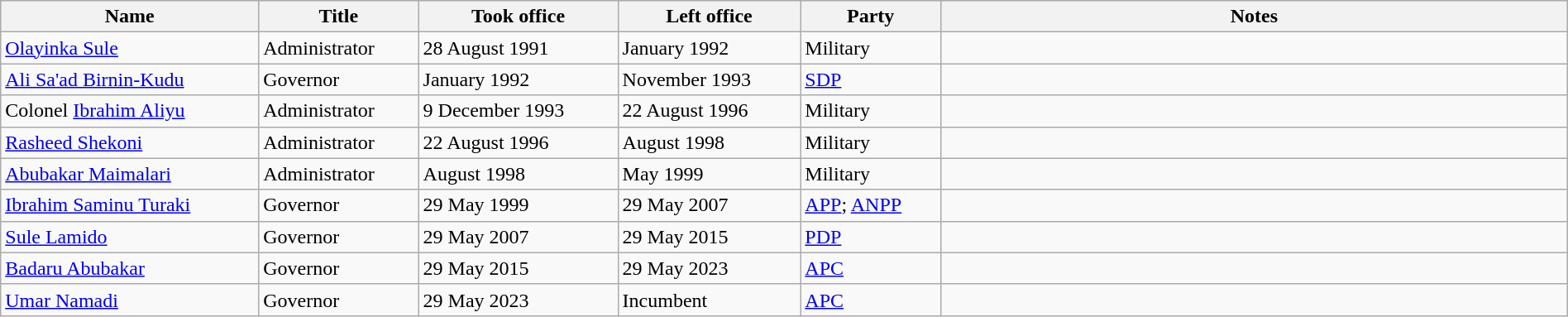<table class="wikitable" border="1" style="width:100%; margin:auto; text-align:left">
<tr>
<th>Name</th>
<th>Title</th>
<th>Took office</th>
<th>Left office</th>
<th>Party</th>
<th width="40%">Notes</th>
</tr>
<tr -valign="top">
<td><a href='#'>Olayinka Sule</a></td>
<td>Administrator</td>
<td>28 August 1991</td>
<td>January 1992</td>
<td>Military</td>
<td></td>
</tr>
<tr -valign="top">
<td><a href='#'>Ali Sa'ad Birnin-Kudu</a></td>
<td>Governor</td>
<td>January 1992</td>
<td>November 1993</td>
<td><a href='#'>SDP</a></td>
<td></td>
</tr>
<tr -valign="top">
<td>Colonel <a href='#'>Ibrahim Aliyu</a></td>
<td>Administrator</td>
<td>9 December 1993</td>
<td>22 August 1996</td>
<td>Military</td>
<td></td>
</tr>
<tr -valign="top">
<td><a href='#'>Rasheed Shekoni</a></td>
<td>Administrator</td>
<td>22 August 1996</td>
<td>August 1998</td>
<td>Military</td>
<td></td>
</tr>
<tr -valign="top">
<td><a href='#'>Abubakar Maimalari</a></td>
<td>Administrator</td>
<td>August 1998</td>
<td>May 1999</td>
<td>Military</td>
<td></td>
</tr>
<tr -valign="top">
<td><a href='#'>Ibrahim Saminu Turaki</a></td>
<td>Governor</td>
<td>29 May 1999</td>
<td>29 May 2007</td>
<td><a href='#'>APP</a>; <a href='#'>ANPP</a></td>
<td></td>
</tr>
<tr -valign="top">
<td><a href='#'>Sule Lamido</a></td>
<td>Governor</td>
<td>29 May 2007</td>
<td>29 May 2015</td>
<td><a href='#'>PDP</a></td>
<td></td>
</tr>
<tr -valign="top">
<td><a href='#'>Badaru Abubakar</a></td>
<td>Governor</td>
<td>29 May 2015</td>
<td>29 May 2023</td>
<td><a href='#'>APC</a></td>
<td></td>
</tr>
<tr -valign="top">
<td><a href='#'>Umar Namadi</a></td>
<td>Governor</td>
<td>29 May 2023</td>
<td>Incumbent</td>
<td><a href='#'>APC</a></td>
<td></td>
</tr>
</table>
